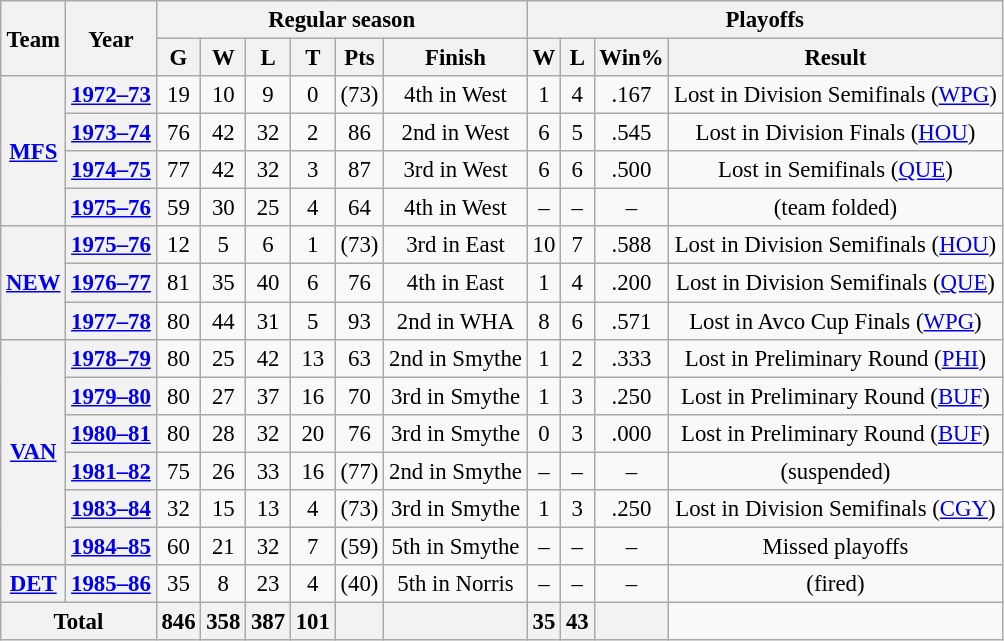<table class="wikitable" style="font-size:95%; text-align:center;">
<tr>
<th rowspan="2">Team</th>
<th rowspan="2">Year</th>
<th colspan="6">Regular season</th>
<th colspan="4">Playoffs</th>
</tr>
<tr>
<th>G</th>
<th>W</th>
<th>L</th>
<th>T</th>
<th>Pts</th>
<th>Finish</th>
<th>W</th>
<th>L</th>
<th>Win%</th>
<th>Result</th>
</tr>
<tr>
<th rowspan="4"><a href='#'>MFS</a></th>
<th><a href='#'>1972–73</a></th>
<td>19</td>
<td>10</td>
<td>9</td>
<td>0</td>
<td>(73)</td>
<td>4th in West</td>
<td>1</td>
<td>4</td>
<td>.167</td>
<td>Lost in Division Semifinals (<a href='#'>WPG</a>)</td>
</tr>
<tr>
<th><a href='#'>1973–74</a></th>
<td>76</td>
<td>42</td>
<td>32</td>
<td>2</td>
<td>86</td>
<td>2nd in West</td>
<td>6</td>
<td>5</td>
<td>.545</td>
<td>Lost in Division Finals (<a href='#'>HOU</a>)</td>
</tr>
<tr>
<th><a href='#'>1974–75</a></th>
<td>77</td>
<td>42</td>
<td>32</td>
<td>3</td>
<td>87</td>
<td>3rd in West</td>
<td>6</td>
<td>6</td>
<td>.500</td>
<td>Lost in Semifinals (<a href='#'>QUE</a>)</td>
</tr>
<tr>
<th><a href='#'>1975–76</a></th>
<td>59</td>
<td>30</td>
<td>25</td>
<td>4</td>
<td>64</td>
<td>4th in West</td>
<td>–</td>
<td>–</td>
<td>–</td>
<td>(team folded)</td>
</tr>
<tr>
<th rowspan="3"><a href='#'>NEW</a></th>
<th><a href='#'>1975–76</a></th>
<td>12</td>
<td>5</td>
<td>6</td>
<td>1</td>
<td>(73)</td>
<td>3rd in East</td>
<td>10</td>
<td>7</td>
<td>.588</td>
<td>Lost in Division Semifinals (<a href='#'>HOU</a>)</td>
</tr>
<tr>
<th><a href='#'>1976–77</a></th>
<td>81</td>
<td>35</td>
<td>40</td>
<td>6</td>
<td>76</td>
<td>4th in East</td>
<td>1</td>
<td>4</td>
<td>.200</td>
<td>Lost in Division Semifinals (<a href='#'>QUE</a>)</td>
</tr>
<tr>
<th><a href='#'>1977–78</a></th>
<td>80</td>
<td>44</td>
<td>31</td>
<td>5</td>
<td>93</td>
<td>2nd in WHA</td>
<td>8</td>
<td>6</td>
<td>.571</td>
<td>Lost in Avco Cup Finals (<a href='#'>WPG</a>)</td>
</tr>
<tr>
<th rowspan="6"><a href='#'>VAN</a></th>
<th><a href='#'>1978–79</a></th>
<td>80</td>
<td>25</td>
<td>42</td>
<td>13</td>
<td>63</td>
<td>2nd in Smythe</td>
<td>1</td>
<td>2</td>
<td>.333</td>
<td>Lost in Preliminary Round (<a href='#'>PHI</a>)</td>
</tr>
<tr>
<th><a href='#'>1979–80</a></th>
<td>80</td>
<td>27</td>
<td>37</td>
<td>16</td>
<td>70</td>
<td>3rd in Smythe</td>
<td>1</td>
<td>3</td>
<td>.250</td>
<td>Lost in Preliminary Round (<a href='#'>BUF</a>)</td>
</tr>
<tr>
<th><a href='#'>1980–81</a></th>
<td>80</td>
<td>28</td>
<td>32</td>
<td>20</td>
<td>76</td>
<td>3rd in Smythe</td>
<td>0</td>
<td>3</td>
<td>.000</td>
<td>Lost in Preliminary Round (<a href='#'>BUF</a>)</td>
</tr>
<tr>
<th><a href='#'>1981–82</a></th>
<td>75</td>
<td>26</td>
<td>33</td>
<td>16</td>
<td>(77)</td>
<td>2nd in Smythe</td>
<td>–</td>
<td>–</td>
<td>–</td>
<td>(suspended)</td>
</tr>
<tr>
<th><a href='#'>1983–84</a></th>
<td>32</td>
<td>15</td>
<td>13</td>
<td>4</td>
<td>(73)</td>
<td>3rd in Smythe</td>
<td>1</td>
<td>3</td>
<td>.250</td>
<td>Lost in Division Semifinals (<a href='#'>CGY</a>)</td>
</tr>
<tr>
<th><a href='#'>1984–85</a></th>
<td>60</td>
<td>21</td>
<td>32</td>
<td>7</td>
<td>(59)</td>
<td>5th in Smythe</td>
<td>–</td>
<td>–</td>
<td>–</td>
<td>Missed playoffs</td>
</tr>
<tr>
<th><a href='#'>DET</a></th>
<th><a href='#'>1985–86</a></th>
<td>35</td>
<td>8</td>
<td>23</td>
<td>4</td>
<td>(40)</td>
<td>5th in Norris</td>
<td>–</td>
<td>–</td>
<td>–</td>
<td>(fired)</td>
</tr>
<tr>
<th colspan="2">Total</th>
<th>846</th>
<th>358</th>
<th>387</th>
<th>101</th>
<th></th>
<th></th>
<th>35</th>
<th>43</th>
<th></th>
</tr>
</table>
